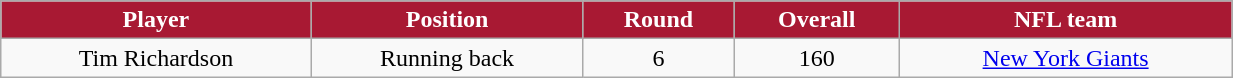<table class="wikitable" width="65%">
<tr align="center"  style="background:#A81933;color:#FFFFFF;">
<td><strong>Player</strong></td>
<td><strong>Position</strong></td>
<td><strong>Round</strong></td>
<td><strong>Overall</strong></td>
<td><strong>NFL team</strong></td>
</tr>
<tr align="center" bgcolor="">
<td>Tim Richardson</td>
<td>Running back</td>
<td>6</td>
<td>160</td>
<td><a href='#'>New York Giants</a></td>
</tr>
</table>
